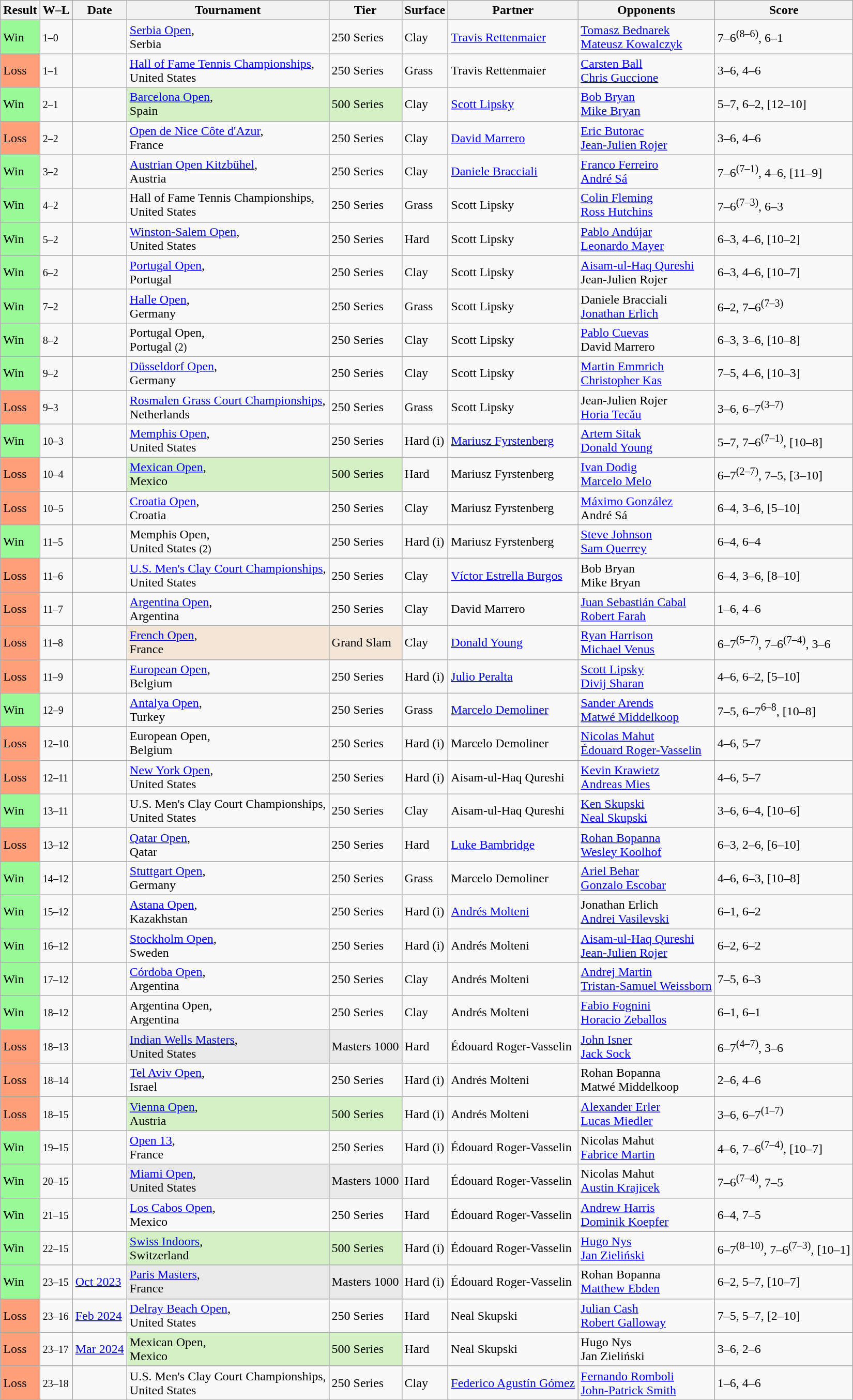<table class="sortable wikitable">
<tr>
<th>Result</th>
<th class="unsortable">W–L</th>
<th>Date</th>
<th>Tournament</th>
<th>Tier</th>
<th>Surface</th>
<th>Partner</th>
<th>Opponents</th>
<th class="unsortable">Score</th>
</tr>
<tr>
<td bgcolor=98FB98>Win</td>
<td><small>1–0</small></td>
<td><a href='#'></a></td>
<td><a href='#'>Serbia Open</a>,<br>Serbia</td>
<td>250 Series</td>
<td>Clay</td>
<td> <a href='#'>Travis Rettenmaier</a></td>
<td> <a href='#'>Tomasz Bednarek</a><br> <a href='#'>Mateusz Kowalczyk</a></td>
<td>7–6<sup>(8–6)</sup>, 6–1</td>
</tr>
<tr>
<td bgcolor=FFA07A>Loss</td>
<td><small>1–1</small></td>
<td><a href='#'></a></td>
<td><a href='#'>Hall of Fame Tennis Championships</a>,<br>United States</td>
<td>250 Series</td>
<td>Grass</td>
<td> Travis Rettenmaier</td>
<td> <a href='#'>Carsten Ball</a> <br> <a href='#'>Chris Guccione</a></td>
<td>3–6, 4–6</td>
</tr>
<tr>
<td bgcolor=98FB98>Win</td>
<td><small>2–1</small></td>
<td><a href='#'></a></td>
<td style="background:#D4F1C5;"><a href='#'>Barcelona Open</a>,<br>Spain</td>
<td style="background:#D4F1C5;">500 Series</td>
<td>Clay</td>
<td> <a href='#'>Scott Lipsky</a></td>
<td> <a href='#'>Bob Bryan</a><br> <a href='#'>Mike Bryan</a></td>
<td>5–7, 6–2, [12–10]</td>
</tr>
<tr>
<td bgcolor=FFA07A>Loss</td>
<td><small>2–2</small></td>
<td><a href='#'></a></td>
<td><a href='#'>Open de Nice Côte d'Azur</a>,<br>France</td>
<td>250 Series</td>
<td>Clay</td>
<td> <a href='#'>David Marrero</a></td>
<td> <a href='#'>Eric Butorac</a><br> <a href='#'>Jean-Julien Rojer</a></td>
<td>3–6, 4–6</td>
</tr>
<tr>
<td bgcolor=98FB98>Win</td>
<td><small>3–2</small></td>
<td><a href='#'></a></td>
<td><a href='#'>Austrian Open Kitzbühel</a>,<br>Austria</td>
<td>250 Series</td>
<td>Clay</td>
<td> <a href='#'>Daniele Bracciali</a></td>
<td> <a href='#'>Franco Ferreiro</a><br> <a href='#'>André Sá</a></td>
<td>7–6<sup>(7–1)</sup>, 4–6, [11–9]</td>
</tr>
<tr>
<td bgcolor=98FB98>Win</td>
<td><small>4–2</small></td>
<td><a href='#'></a></td>
<td>Hall of Fame Tennis Championships,<br>United States</td>
<td>250 Series</td>
<td>Grass</td>
<td> Scott Lipsky</td>
<td> <a href='#'>Colin Fleming</a><br> <a href='#'>Ross Hutchins</a></td>
<td>7–6<sup>(7–3)</sup>, 6–3</td>
</tr>
<tr>
<td bgcolor=98FB98>Win</td>
<td><small>5–2</small></td>
<td><a href='#'></a></td>
<td><a href='#'>Winston-Salem Open</a>,<br>United States</td>
<td>250 Series</td>
<td>Hard</td>
<td> Scott Lipsky</td>
<td> <a href='#'>Pablo Andújar</a><br> <a href='#'>Leonardo Mayer</a></td>
<td>6–3, 4–6, [10–2]</td>
</tr>
<tr>
<td bgcolor=98FB98>Win</td>
<td><small>6–2</small></td>
<td><a href='#'></a></td>
<td><a href='#'>Portugal Open</a>,<br>Portugal</td>
<td>250 Series</td>
<td>Clay</td>
<td> Scott Lipsky</td>
<td> <a href='#'>Aisam-ul-Haq Qureshi</a><br> Jean-Julien Rojer</td>
<td>6–3, 4–6, [10–7]</td>
</tr>
<tr>
<td bgcolor=98FB98>Win</td>
<td><small>7–2</small></td>
<td><a href='#'></a></td>
<td><a href='#'>Halle Open</a>,<br>Germany</td>
<td>250 Series</td>
<td>Grass</td>
<td> Scott Lipsky</td>
<td> Daniele Bracciali<br> <a href='#'>Jonathan Erlich</a></td>
<td>6–2, 7–6<sup>(7–3)</sup></td>
</tr>
<tr>
<td bgcolor=98FB98>Win</td>
<td><small>8–2</small></td>
<td><a href='#'></a></td>
<td>Portugal Open,<br>Portugal <small>(2)</small></td>
<td>250 Series</td>
<td>Clay</td>
<td> Scott Lipsky</td>
<td> <a href='#'>Pablo Cuevas</a><br> David Marrero</td>
<td>6–3, 3–6, [10–8]</td>
</tr>
<tr>
<td bgcolor=98FB98>Win</td>
<td><small>9–2</small></td>
<td><a href='#'></a></td>
<td><a href='#'>Düsseldorf Open</a>,<br>Germany</td>
<td>250 Series</td>
<td>Clay</td>
<td> Scott Lipsky</td>
<td> <a href='#'>Martin Emmrich</a><br> <a href='#'>Christopher Kas</a></td>
<td>7–5, 4–6, [10–3]</td>
</tr>
<tr>
<td bgcolor=FFA07A>Loss</td>
<td><small>9–3</small></td>
<td><a href='#'></a></td>
<td><a href='#'>Rosmalen Grass Court Championships</a>,<br>Netherlands</td>
<td>250 Series</td>
<td>Grass</td>
<td> Scott Lipsky</td>
<td> Jean-Julien Rojer<br>  <a href='#'>Horia Tecău</a></td>
<td>3–6, 6–7<sup>(3–7)</sup></td>
</tr>
<tr>
<td bgcolor=98FB98>Win</td>
<td><small>10–3</small></td>
<td><a href='#'></a></td>
<td><a href='#'>Memphis Open</a>,<br>United States</td>
<td>250 Series</td>
<td>Hard (i)</td>
<td> <a href='#'>Mariusz Fyrstenberg</a></td>
<td> <a href='#'>Artem Sitak</a><br> <a href='#'>Donald Young</a></td>
<td>5–7, 7–6<sup>(7–1)</sup>, [10–8]</td>
</tr>
<tr>
<td bgcolor=FFA07A>Loss</td>
<td><small>10–4</small></td>
<td><a href='#'></a></td>
<td style="background:#D4F1C5;"><a href='#'>Mexican Open</a>,<br>Mexico</td>
<td style="background:#D4F1C5;">500 Series</td>
<td>Hard</td>
<td> Mariusz Fyrstenberg</td>
<td> <a href='#'>Ivan Dodig</a><br> <a href='#'>Marcelo Melo</a></td>
<td>6–7<sup>(2–7)</sup>, 7–5, [3–10]</td>
</tr>
<tr>
<td bgcolor=FFA07A>Loss</td>
<td><small>10–5</small></td>
<td><a href='#'></a></td>
<td><a href='#'>Croatia Open</a>,<br>Croatia</td>
<td>250 Series</td>
<td>Clay</td>
<td> Mariusz Fyrstenberg</td>
<td> <a href='#'>Máximo González</a><br> André Sá</td>
<td>6–4, 3–6, [5–10]</td>
</tr>
<tr>
<td bgcolor=98FB98>Win</td>
<td><small>11–5</small></td>
<td><a href='#'></a></td>
<td>Memphis Open,<br>United States <small>(2)</small></td>
<td>250 Series</td>
<td>Hard (i)</td>
<td> Mariusz Fyrstenberg</td>
<td> <a href='#'>Steve Johnson</a><br> <a href='#'>Sam Querrey</a></td>
<td>6–4, 6–4</td>
</tr>
<tr>
<td bgcolor=FFA07A>Loss</td>
<td><small>11–6</small></td>
<td><a href='#'></a></td>
<td><a href='#'>U.S. Men's Clay Court Championships</a>,<br>United States</td>
<td>250 Series</td>
<td>Clay</td>
<td> <a href='#'>Víctor Estrella Burgos</a></td>
<td> Bob Bryan<br> Mike Bryan</td>
<td>6–4, 3–6, [8–10]</td>
</tr>
<tr>
<td bgcolor=FFA07A>Loss</td>
<td><small>11–7</small></td>
<td><a href='#'></a></td>
<td><a href='#'>Argentina Open</a>,<br>Argentina</td>
<td>250 Series</td>
<td>Clay</td>
<td> David Marrero</td>
<td> <a href='#'>Juan Sebastián Cabal</a><br> <a href='#'>Robert Farah</a></td>
<td>1–6, 4–6</td>
</tr>
<tr>
<td bgcolor=FFA07A>Loss</td>
<td><small>11–8</small></td>
<td><a href='#'></a></td>
<td style="background:#F3E6D7;"><a href='#'>French Open</a>,<br>France</td>
<td style="background:#F3E6D7;">Grand Slam</td>
<td>Clay</td>
<td> <a href='#'>Donald Young</a></td>
<td> <a href='#'>Ryan Harrison</a><br> <a href='#'>Michael Venus</a></td>
<td>6–7<sup>(5–7)</sup>, 7–6<sup>(7–4)</sup>, 3–6</td>
</tr>
<tr>
<td bgcolor=FFA07A>Loss</td>
<td><small>11–9</small></td>
<td><a href='#'></a></td>
<td><a href='#'>European Open</a>,<br>Belgium</td>
<td>250 Series</td>
<td>Hard (i)</td>
<td> <a href='#'>Julio Peralta</a></td>
<td> <a href='#'>Scott Lipsky</a><br> <a href='#'>Divij Sharan</a></td>
<td>4–6, 6–2, [5–10]</td>
</tr>
<tr>
<td bgcolor=98FB98>Win</td>
<td><small>12–9</small></td>
<td><a href='#'></a></td>
<td><a href='#'>Antalya Open</a>,<br>Turkey</td>
<td>250 Series</td>
<td>Grass</td>
<td> <a href='#'>Marcelo Demoliner</a></td>
<td> <a href='#'>Sander Arends</a><br> <a href='#'>Matwé Middelkoop</a></td>
<td>7–5, 6–7<sup>6–8</sup>, [10–8]</td>
</tr>
<tr>
<td bgcolor=FFA07A>Loss</td>
<td><small>12–10</small></td>
<td><a href='#'></a></td>
<td>European Open,<br>Belgium</td>
<td>250 Series</td>
<td>Hard (i)</td>
<td> Marcelo Demoliner</td>
<td> <a href='#'>Nicolas Mahut</a><br> <a href='#'>Édouard Roger-Vasselin</a></td>
<td>4–6, 5–7</td>
</tr>
<tr>
<td bgcolor=FFA07A>Loss</td>
<td><small>12–11</small></td>
<td><a href='#'></a></td>
<td><a href='#'>New York Open</a>,<br>United States</td>
<td>250 Series</td>
<td>Hard (i)</td>
<td> Aisam-ul-Haq Qureshi</td>
<td> <a href='#'>Kevin Krawietz</a><br> <a href='#'>Andreas Mies</a></td>
<td>4–6, 5–7</td>
</tr>
<tr>
<td bgcolor=98FB98>Win</td>
<td><small>13–11</small></td>
<td><a href='#'></a></td>
<td>U.S. Men's Clay Court Championships,<br>United States</td>
<td>250 Series</td>
<td>Clay</td>
<td> Aisam-ul-Haq Qureshi</td>
<td> <a href='#'>Ken Skupski</a><br> <a href='#'>Neal Skupski</a></td>
<td>3–6, 6–4, [10–6]</td>
</tr>
<tr>
<td bgcolor=FFA07A>Loss</td>
<td><small>13–12</small></td>
<td><a href='#'></a></td>
<td><a href='#'>Qatar Open</a>,<br>Qatar</td>
<td>250 Series</td>
<td>Hard</td>
<td> <a href='#'>Luke Bambridge</a></td>
<td> <a href='#'>Rohan Bopanna</a><br> <a href='#'>Wesley Koolhof</a></td>
<td>6–3, 2–6, [6–10]</td>
</tr>
<tr>
<td bgcolor=98FB98>Win</td>
<td><small>14–12</small></td>
<td><a href='#'></a></td>
<td><a href='#'>Stuttgart Open</a>,<br>Germany</td>
<td>250 Series</td>
<td>Grass</td>
<td> Marcelo Demoliner</td>
<td> <a href='#'>Ariel Behar</a><br> <a href='#'>Gonzalo Escobar</a></td>
<td>4–6, 6–3, [10–8]</td>
</tr>
<tr>
<td bgcolor=98FB98>Win</td>
<td><small>15–12</small></td>
<td><a href='#'></a></td>
<td><a href='#'>Astana Open</a>,<br>Kazakhstan</td>
<td>250 Series</td>
<td>Hard (i)</td>
<td> <a href='#'>Andrés Molteni</a></td>
<td> Jonathan Erlich<br> <a href='#'>Andrei Vasilevski</a></td>
<td>6–1, 6–2</td>
</tr>
<tr>
<td bgcolor=98FB98>Win</td>
<td><small>16–12</small></td>
<td><a href='#'></a></td>
<td><a href='#'>Stockholm Open</a>,<br>Sweden</td>
<td>250 Series</td>
<td>Hard (i)</td>
<td> Andrés Molteni</td>
<td> <a href='#'>Aisam-ul-Haq Qureshi</a><br> <a href='#'>Jean-Julien Rojer</a></td>
<td>6–2, 6–2</td>
</tr>
<tr>
<td bgcolor=98FB98>Win</td>
<td><small>17–12</small></td>
<td><a href='#'></a></td>
<td><a href='#'>Córdoba Open</a>,<br>Argentina</td>
<td>250 Series</td>
<td>Clay</td>
<td> Andrés Molteni</td>
<td> <a href='#'>Andrej Martin</a><br> <a href='#'>Tristan-Samuel Weissborn</a></td>
<td>7–5, 6–3</td>
</tr>
<tr>
<td bgcolor=98FB98>Win</td>
<td><small>18–12</small></td>
<td><a href='#'></a></td>
<td>Argentina Open,<br>Argentina</td>
<td>250 Series</td>
<td>Clay</td>
<td> Andrés Molteni</td>
<td> <a href='#'>Fabio Fognini</a><br> <a href='#'>Horacio Zeballos</a></td>
<td>6–1, 6–1</td>
</tr>
<tr>
<td bgcolor=FFA07A>Loss</td>
<td><small>18–13</small></td>
<td><a href='#'></a></td>
<td style="background:#E9E9E9;"><a href='#'>Indian Wells Masters</a>,<br>United States</td>
<td style="background:#E9E9E9;">Masters 1000</td>
<td>Hard</td>
<td> Édouard Roger-Vasselin</td>
<td> <a href='#'>John Isner</a><br> <a href='#'>Jack Sock</a></td>
<td>6–7<sup>(4–7)</sup>, 3–6</td>
</tr>
<tr>
<td bgcolor=FFA07A>Loss</td>
<td><small>18–14</small></td>
<td><a href='#'></a></td>
<td><a href='#'>Tel Aviv Open</a>,<br>Israel</td>
<td>250 Series</td>
<td>Hard (i)</td>
<td> Andrés Molteni</td>
<td> Rohan Bopanna<br> Matwé Middelkoop</td>
<td>2–6, 4–6</td>
</tr>
<tr>
<td bgcolor= FFA07A>Loss</td>
<td><small>18–15</small></td>
<td><a href='#'></a></td>
<td style=background:#D4F1C5><a href='#'>Vienna Open</a>, <br>Austria</td>
<td style=background:#D4F1C5>500 Series</td>
<td>Hard (i)</td>
<td> Andrés Molteni</td>
<td> <a href='#'>Alexander Erler</a> <br> <a href='#'>Lucas Miedler</a></td>
<td>3–6, 6–7<sup>(1–7)</sup></td>
</tr>
<tr>
<td bgcolor=98FB98>Win</td>
<td><small>19–15</small></td>
<td><a href='#'></a></td>
<td><a href='#'>Open 13</a>, <br>France</td>
<td>250 Series</td>
<td>Hard (i)</td>
<td> Édouard Roger-Vasselin</td>
<td> Nicolas Mahut <br> <a href='#'>Fabrice Martin</a></td>
<td>4–6, 7–6<sup>(7–4)</sup>, [10–7]</td>
</tr>
<tr>
<td bgcolor=98FB98>Win</td>
<td><small>20–15</small></td>
<td><a href='#'></a></td>
<td style="background:#E9E9E9;"><a href='#'>Miami Open</a>, <br>United States</td>
<td style="background:#E9E9E9;">Masters 1000</td>
<td>Hard</td>
<td> Édouard Roger-Vasselin</td>
<td> Nicolas Mahut <br>  <a href='#'>Austin Krajicek</a></td>
<td>7–6<sup>(7–4)</sup>, 7–5</td>
</tr>
<tr>
<td bgcolor=98FB98>Win</td>
<td><small>21–15</small></td>
<td><a href='#'></a></td>
<td><a href='#'>Los Cabos Open</a>,<br>Mexico</td>
<td>250 Series</td>
<td>Hard</td>
<td> Édouard Roger-Vasselin</td>
<td> <a href='#'>Andrew Harris</a> <br> <a href='#'>Dominik Koepfer</a></td>
<td>6–4, 7–5</td>
</tr>
<tr>
<td bgcolor=98FB98>Win</td>
<td><small>22–15</small></td>
<td><a href='#'></a></td>
<td style="background:#D4F1C5;"><a href='#'>Swiss Indoors</a>,<br>Switzerland</td>
<td style="background:#D4F1C5;">500 Series</td>
<td>Hard (i)</td>
<td> Édouard Roger-Vasselin</td>
<td> <a href='#'>Hugo Nys</a><br> <a href='#'>Jan Zieliński</a></td>
<td>6–7<sup>(8–10)</sup>, 7–6<sup>(7–3)</sup>, [10–1]</td>
</tr>
<tr>
<td bgcolor=98FB98>Win</td>
<td><small>23–15</small></td>
<td><a href='#'>Oct 2023</a></td>
<td style="background:#E9E9E9;"><a href='#'>Paris Masters</a>,<br>France</td>
<td style="background:#E9E9E9;">Masters 1000</td>
<td>Hard (i)</td>
<td> Édouard Roger-Vasselin</td>
<td> Rohan Bopanna <br> <a href='#'>Matthew Ebden</a></td>
<td>6–2, 5–7, [10–7]</td>
</tr>
<tr>
<td bgcolor=FFA07A>Loss</td>
<td><small>23–16</small></td>
<td><a href='#'>Feb 2024</a></td>
<td><a href='#'>Delray Beach Open</a>,<br>United States</td>
<td>250 Series</td>
<td>Hard</td>
<td> Neal Skupski</td>
<td> <a href='#'>Julian Cash</a><br>  <a href='#'>Robert Galloway</a></td>
<td>7–5, 5–7, [2–10]</td>
</tr>
<tr>
<td bgcolor=FFA07A>Loss</td>
<td><small>23–17</small></td>
<td><a href='#'>Mar 2024</a></td>
<td style="background:#D4F1C5;">Mexican Open,<br>Mexico</td>
<td style="background:#D4F1C5;">500 Series</td>
<td>Hard</td>
<td> Neal Skupski</td>
<td> Hugo Nys<br> Jan Zieliński</td>
<td>3–6, 2–6</td>
</tr>
<tr>
<td bgcolor=FFA07A>Loss</td>
<td><small>23–18</small></td>
<td><a href='#'></a></td>
<td>U.S. Men's Clay Court Championships,<br>United States</td>
<td>250 Series</td>
<td>Clay</td>
<td> <a href='#'>Federico Agustín Gómez</a></td>
<td> <a href='#'>Fernando Romboli</a><br> <a href='#'>John-Patrick Smith</a></td>
<td>1–6, 4–6</td>
</tr>
</table>
